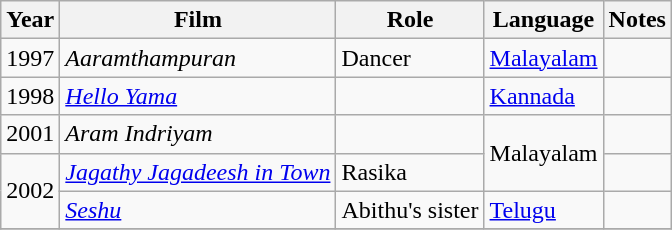<table class="wikitable">
<tr>
<th>Year</th>
<th>Film</th>
<th>Role</th>
<th>Language</th>
<th>Notes</th>
</tr>
<tr>
<td>1997</td>
<td><em>Aaramthampuran</em></td>
<td>Dancer</td>
<td><a href='#'>Malayalam</a></td>
<td></td>
</tr>
<tr>
<td>1998</td>
<td><em><a href='#'>Hello Yama</a></em></td>
<td></td>
<td><a href='#'>Kannada</a></td>
<td></td>
</tr>
<tr>
<td>2001</td>
<td><em>Aram Indriyam</em></td>
<td></td>
<td rowspan="2">Malayalam</td>
<td></td>
</tr>
<tr>
<td rowspan="2">2002</td>
<td><em><a href='#'>Jagathy Jagadeesh in Town</a></em></td>
<td>Rasika</td>
<td></td>
</tr>
<tr>
<td><em><a href='#'>Seshu</a></em></td>
<td>Abithu's sister</td>
<td><a href='#'>Telugu</a></td>
<td></td>
</tr>
<tr>
</tr>
</table>
